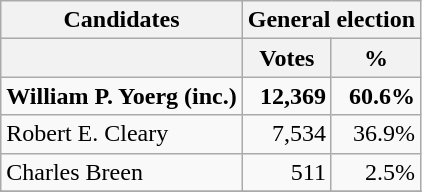<table class=wikitable>
<tr>
<th colspan=1><strong>Candidates</strong></th>
<th colspan=2><strong>General election</strong></th>
</tr>
<tr>
<th></th>
<th>Votes</th>
<th>%</th>
</tr>
<tr>
<td><strong>William P. Yoerg (inc.)</strong></td>
<td align="right"><strong>12,369</strong></td>
<td align="right"><strong>60.6%</strong></td>
</tr>
<tr>
<td>Robert E. Cleary</td>
<td align="right">7,534</td>
<td align="right">36.9%</td>
</tr>
<tr>
<td>Charles Breen</td>
<td align="right">511</td>
<td align="right">2.5%</td>
</tr>
<tr>
</tr>
</table>
